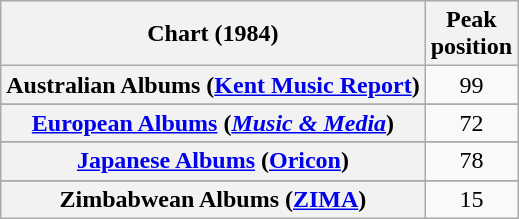<table class="wikitable sortable plainrowheaders" style="text-align:center">
<tr>
<th scope="col">Chart (1984)</th>
<th scope="col">Peak<br>position</th>
</tr>
<tr>
<th scope="row">Australian Albums (<a href='#'>Kent Music Report</a>)</th>
<td>99</td>
</tr>
<tr>
</tr>
<tr>
<th scope="row"><a href='#'>European Albums</a> (<em><a href='#'>Music & Media</a></em>)</th>
<td>72</td>
</tr>
<tr>
</tr>
<tr>
<th scope="row"><a href='#'>Japanese Albums</a> (<a href='#'>Oricon</a>)</th>
<td>78</td>
</tr>
<tr>
</tr>
<tr>
</tr>
<tr>
</tr>
<tr>
<th scope="row">Zimbabwean Albums (<a href='#'>ZIMA</a>)</th>
<td>15</td>
</tr>
</table>
